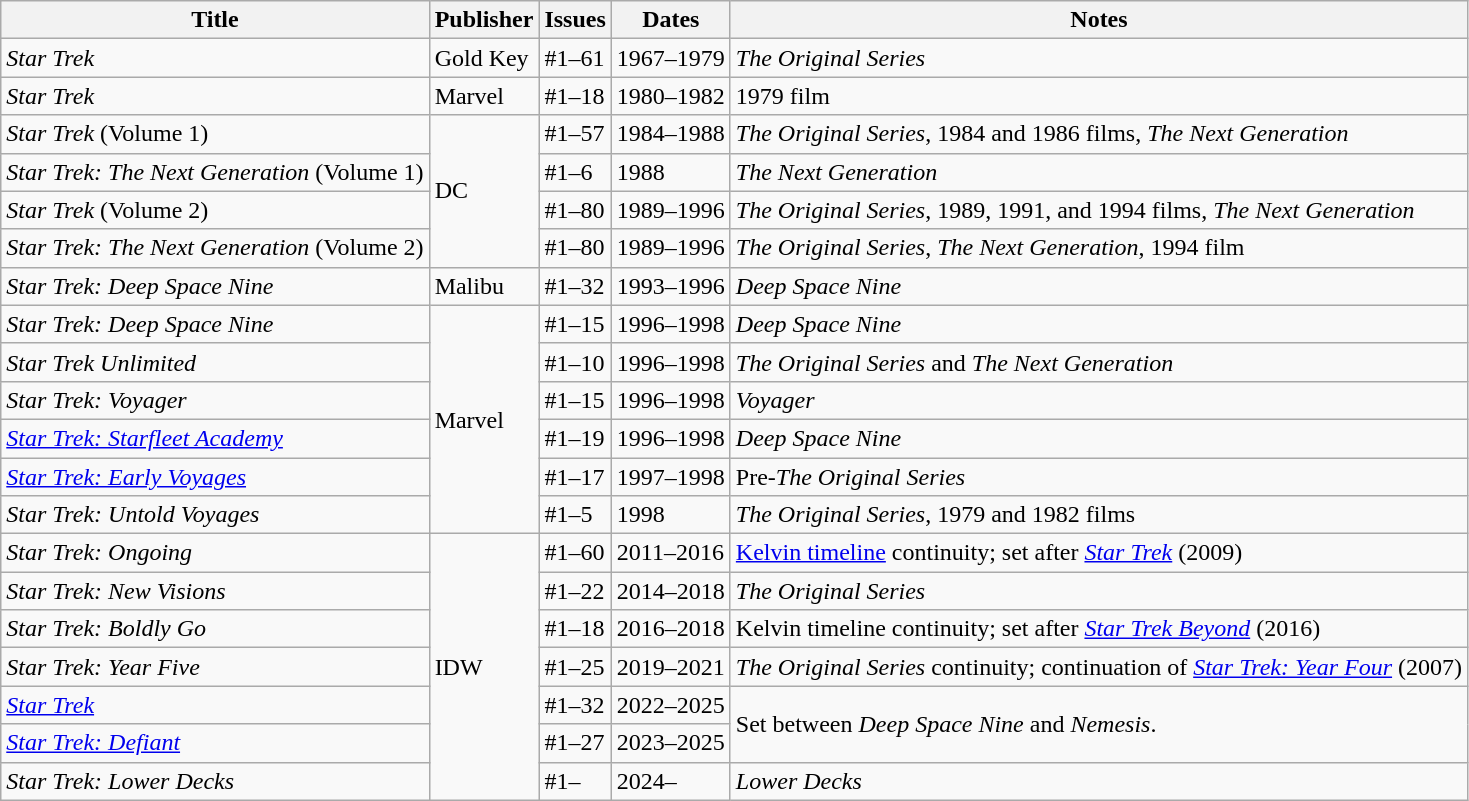<table class="wikitable sortable">
<tr>
<th>Title</th>
<th>Publisher</th>
<th>Issues</th>
<th>Dates</th>
<th>Notes</th>
</tr>
<tr>
<td><em>Star Trek</em></td>
<td>Gold Key</td>
<td>#1–61</td>
<td>1967–1979</td>
<td><em>The Original Series</em></td>
</tr>
<tr>
<td><em>Star Trek</em></td>
<td>Marvel</td>
<td>#1–18</td>
<td>1980–1982</td>
<td>1979 film</td>
</tr>
<tr>
<td><em>Star Trek</em> (Volume 1)</td>
<td rowspan="4">DC</td>
<td>#1–57</td>
<td>1984–1988</td>
<td><em>The Original Series</em>, 1984 and 1986 films, <em>The Next Generation</em></td>
</tr>
<tr>
<td><em>Star Trek: The Next Generation</em> (Volume 1)</td>
<td>#1–6</td>
<td>1988</td>
<td><em>The Next Generation</em></td>
</tr>
<tr>
<td><em>Star Trek</em> (Volume 2)</td>
<td>#1–80</td>
<td>1989–1996</td>
<td><em>The Original Series</em>, 1989, 1991, and 1994 films, <em>The Next Generation</em></td>
</tr>
<tr>
<td><em>Star Trek: The Next Generation</em> (Volume 2)</td>
<td>#1–80</td>
<td>1989–1996</td>
<td><em>The Original Series</em>, <em>The Next Generation</em>, 1994 film</td>
</tr>
<tr>
<td><em>Star Trek: Deep Space Nine</em></td>
<td>Malibu</td>
<td>#1–32</td>
<td>1993–1996</td>
<td><em>Deep Space Nine</em></td>
</tr>
<tr>
<td><em>Star Trek: Deep Space Nine</em></td>
<td rowspan="6">Marvel</td>
<td>#1–15</td>
<td>1996–1998</td>
<td><em>Deep Space Nine</em></td>
</tr>
<tr>
<td><em>Star Trek Unlimited</em></td>
<td>#1–10</td>
<td>1996–1998</td>
<td><em>The Original Series</em> and <em>The Next Generation</em></td>
</tr>
<tr>
<td><em>Star Trek: Voyager</em></td>
<td>#1–15</td>
<td>1996–1998</td>
<td><em>Voyager</em></td>
</tr>
<tr>
<td><em><a href='#'>Star Trek: Starfleet Academy</a></em></td>
<td>#1–19</td>
<td>1996–1998</td>
<td><em>Deep Space Nine</em></td>
</tr>
<tr>
<td><em><a href='#'>Star Trek: Early Voyages</a></em></td>
<td>#1–17</td>
<td>1997–1998</td>
<td>Pre-<em>The Original Series</em></td>
</tr>
<tr>
<td><em>Star Trek: Untold Voyages</em></td>
<td>#1–5</td>
<td>1998</td>
<td><em>The Original Series</em>, 1979 and 1982 films</td>
</tr>
<tr>
<td><em>Star Trek: Ongoing</em></td>
<td rowspan="7">IDW</td>
<td>#1–60</td>
<td>2011–2016</td>
<td><a href='#'>Kelvin timeline</a> continuity; set after <em><a href='#'>Star Trek</a></em> (2009)</td>
</tr>
<tr>
<td><em>Star Trek: New Visions</em></td>
<td>#1–22</td>
<td>2014–2018</td>
<td><em>The Original Series</em></td>
</tr>
<tr>
<td><em>Star Trek: Boldly Go</em></td>
<td>#1–18</td>
<td>2016–2018</td>
<td>Kelvin timeline continuity; set after <em><a href='#'>Star Trek Beyond</a></em> (2016)</td>
</tr>
<tr>
<td><em>Star Trek: Year Five</em></td>
<td>#1–25</td>
<td>2019–2021</td>
<td><em>The Original Series</em> continuity; continuation of <em><a href='#'>Star Trek: Year Four</a></em> (2007)<em></em></td>
</tr>
<tr>
<td><em><a href='#'>Star Trek</a></em></td>
<td>#1–32</td>
<td>2022–2025</td>
<td rowspan="2">Set between <em>Deep Space Nine</em> and <em>Nemesis</em>.</td>
</tr>
<tr>
<td><em><a href='#'>Star Trek: Defiant</a></em></td>
<td>#1–27</td>
<td>2023–2025</td>
</tr>
<tr>
<td><em>Star Trek: Lower Decks</em></td>
<td>#1–</td>
<td>2024–</td>
<td><em>Lower Decks</em></td>
</tr>
</table>
